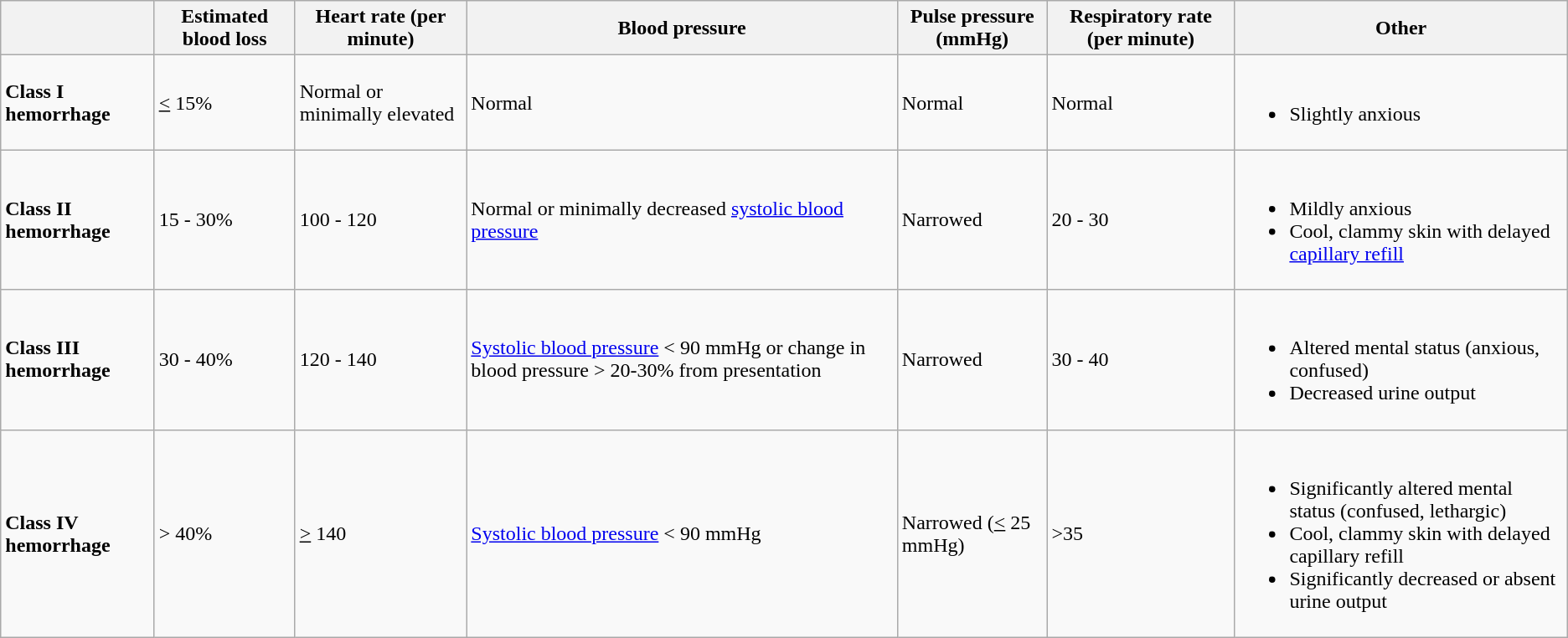<table class="wikitable mw-collapsible">
<tr>
<th></th>
<th>Estimated blood loss</th>
<th>Heart rate (per minute)</th>
<th>Blood pressure</th>
<th>Pulse pressure (mmHg)</th>
<th>Respiratory rate (per minute)</th>
<th>Other</th>
</tr>
<tr>
<td><strong>Class I hemorrhage</strong></td>
<td><u><</u> 15%</td>
<td>Normal or minimally elevated</td>
<td>Normal</td>
<td>Normal</td>
<td>Normal</td>
<td><br><ul><li>Slightly anxious</li></ul></td>
</tr>
<tr>
<td><strong>Class II hemorrhage</strong></td>
<td>15 - 30%</td>
<td>100 - 120</td>
<td>Normal or minimally decreased <a href='#'>systolic blood pressure</a></td>
<td>Narrowed</td>
<td>20 - 30</td>
<td><br><ul><li>Mildly anxious</li><li>Cool, clammy skin with delayed <a href='#'>capillary refill</a></li></ul></td>
</tr>
<tr>
<td><strong>Class III hemorrhage</strong></td>
<td>30 - 40%</td>
<td>120 - 140</td>
<td><a href='#'>Systolic blood pressure</a> < 90 mmHg or change in blood pressure > 20-30% from presentation</td>
<td>Narrowed</td>
<td>30 - 40</td>
<td><br><ul><li>Altered mental status (anxious, confused)</li><li>Decreased urine output</li></ul></td>
</tr>
<tr>
<td><strong>Class IV hemorrhage</strong></td>
<td>> 40%</td>
<td><u>></u> 140</td>
<td><a href='#'>Systolic blood pressure</a> < 90 mmHg</td>
<td>Narrowed (<u><</u> 25 mmHg)</td>
<td>>35</td>
<td><br><ul><li>Significantly altered mental status (confused, lethargic)</li><li>Cool, clammy skin with delayed capillary refill</li><li>Significantly decreased or absent urine output</li></ul></td>
</tr>
</table>
